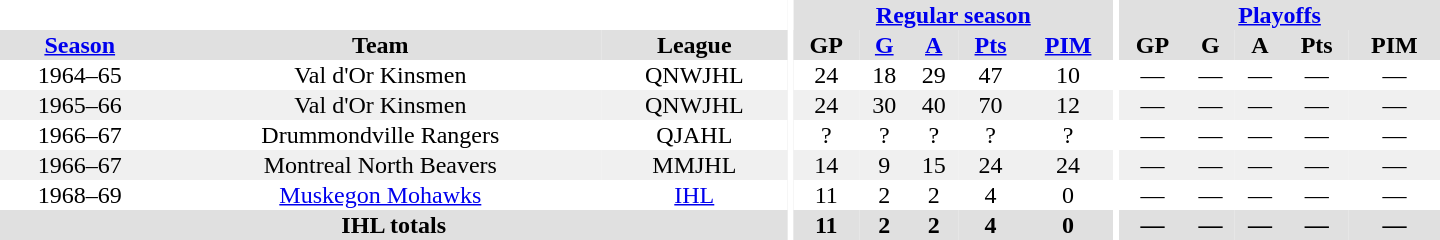<table border="0" cellpadding="1" cellspacing="0" style="text-align:center; width:60em">
<tr bgcolor="#e0e0e0">
<th colspan="3" bgcolor="#ffffff"></th>
<th rowspan="100" bgcolor="#ffffff"></th>
<th colspan="5"><a href='#'>Regular season</a></th>
<th rowspan="100" bgcolor="#ffffff"></th>
<th colspan="5"><a href='#'>Playoffs</a></th>
</tr>
<tr bgcolor="#e0e0e0">
<th><a href='#'>Season</a></th>
<th>Team</th>
<th>League</th>
<th>GP</th>
<th><a href='#'>G</a></th>
<th><a href='#'>A</a></th>
<th><a href='#'>Pts</a></th>
<th><a href='#'>PIM</a></th>
<th>GP</th>
<th>G</th>
<th>A</th>
<th>Pts</th>
<th>PIM</th>
</tr>
<tr>
<td>1964–65</td>
<td>Val d'Or Kinsmen</td>
<td>QNWJHL</td>
<td>24</td>
<td>18</td>
<td>29</td>
<td>47</td>
<td>10</td>
<td>—</td>
<td>—</td>
<td>—</td>
<td>—</td>
<td>—</td>
</tr>
<tr bgcolor="#f0f0f0">
<td>1965–66</td>
<td>Val d'Or Kinsmen</td>
<td>QNWJHL</td>
<td>24</td>
<td>30</td>
<td>40</td>
<td>70</td>
<td>12</td>
<td>—</td>
<td>—</td>
<td>—</td>
<td>—</td>
<td>—</td>
</tr>
<tr>
<td>1966–67</td>
<td>Drummondville Rangers</td>
<td>QJAHL</td>
<td>?</td>
<td>?</td>
<td>?</td>
<td>?</td>
<td>?</td>
<td>—</td>
<td>—</td>
<td>—</td>
<td>—</td>
<td>—</td>
</tr>
<tr bgcolor="#f0f0f0">
<td>1966–67</td>
<td>Montreal North Beavers</td>
<td>MMJHL</td>
<td>14</td>
<td>9</td>
<td>15</td>
<td>24</td>
<td>24</td>
<td>—</td>
<td>—</td>
<td>—</td>
<td>—</td>
<td>—</td>
</tr>
<tr>
<td>1968–69</td>
<td><a href='#'>Muskegon Mohawks</a></td>
<td><a href='#'>IHL</a></td>
<td>11</td>
<td>2</td>
<td>2</td>
<td>4</td>
<td>0</td>
<td>—</td>
<td>—</td>
<td>—</td>
<td>—</td>
<td>—</td>
</tr>
<tr bgcolor="#e0e0e0">
<th colspan="3">IHL totals</th>
<th>11</th>
<th>2</th>
<th>2</th>
<th>4</th>
<th>0</th>
<th>—</th>
<th>—</th>
<th>—</th>
<th>—</th>
<th>—</th>
</tr>
</table>
